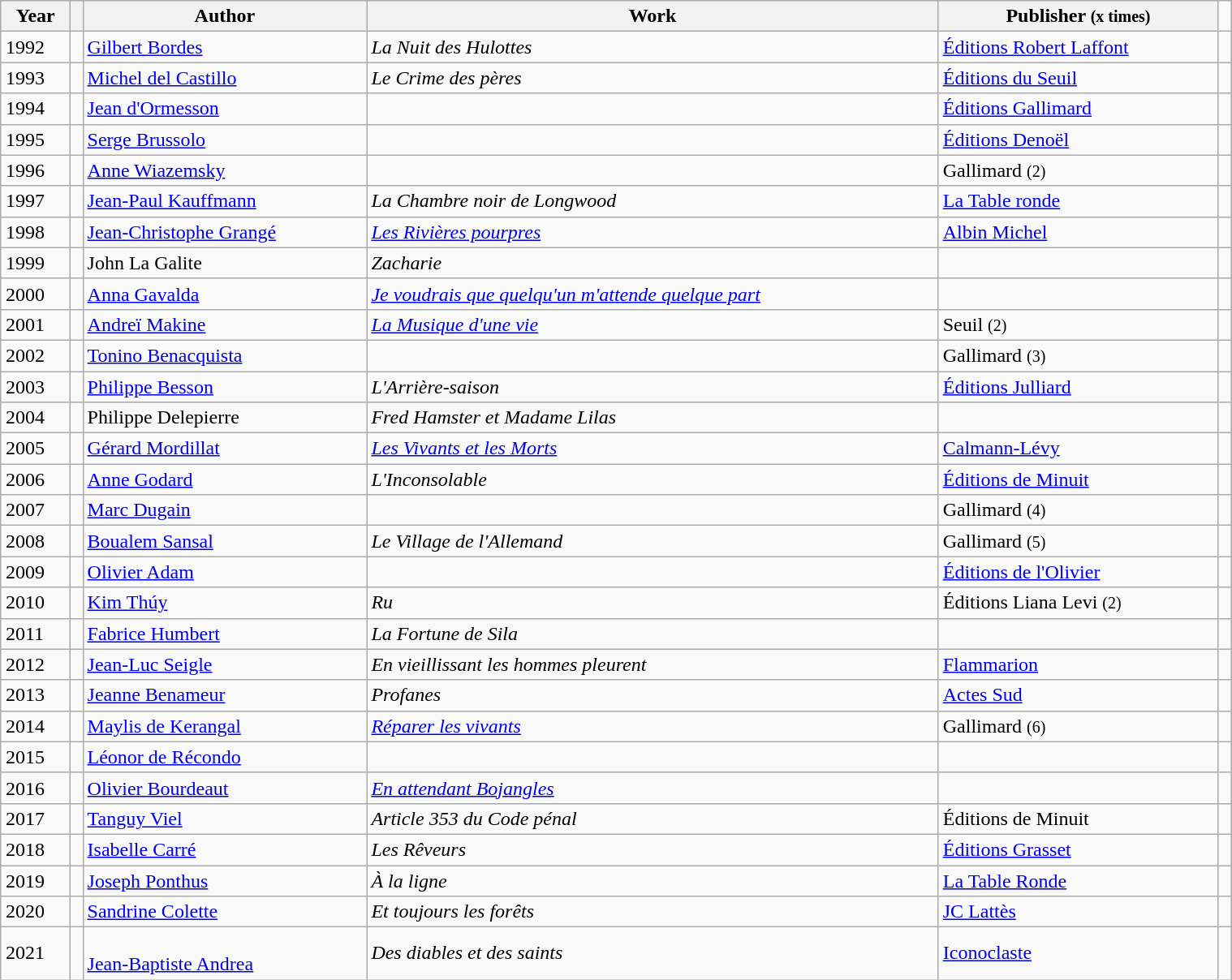<table class="wikitable sortable" style="margin:1em auto; width:80%;">
<tr>
<th>Year</th>
<th></th>
<th>Author</th>
<th>Work</th>
<th>Publisher <small>(x times)</small></th>
</tr>
<tr>
<td>1992</td>
<td></td>
<td><a href='#'>Gilbert Bordes</a></td>
<td><em>La Nuit des Hulottes</em></td>
<td><a href='#'>Éditions Robert Laffont</a></td>
<td></td>
</tr>
<tr>
<td>1993</td>
<td></td>
<td><a href='#'>Michel del Castillo</a></td>
<td><em>Le Crime des pères</em></td>
<td><a href='#'>Éditions du Seuil</a></td>
<td></td>
</tr>
<tr>
<td>1994</td>
<td></td>
<td><a href='#'>Jean d'Ormesson</a></td>
<td><em></em></td>
<td><a href='#'>Éditions Gallimard</a></td>
<td></td>
</tr>
<tr>
<td>1995</td>
<td></td>
<td><a href='#'>Serge Brussolo</a></td>
<td><em></em></td>
<td><a href='#'>Éditions Denoël</a></td>
<td></td>
</tr>
<tr>
<td>1996</td>
<td></td>
<td><a href='#'>Anne Wiazemsky</a></td>
<td><em></em></td>
<td>Gallimard <small>(2)</small></td>
<td></td>
</tr>
<tr>
<td>1997</td>
<td></td>
<td><a href='#'>Jean-Paul Kauffmann</a></td>
<td><em>La Chambre noir de Longwood</em></td>
<td><a href='#'>La Table ronde</a></td>
<td></td>
</tr>
<tr>
<td>1998</td>
<td></td>
<td><a href='#'>Jean-Christophe Grangé</a></td>
<td><em><a href='#'>Les Rivières pourpres</a></em></td>
<td><a href='#'>Albin Michel</a></td>
<td></td>
</tr>
<tr>
<td>1999</td>
<td></td>
<td>John La Galite</td>
<td><em>Zacharie</em></td>
<td></td>
<td></td>
</tr>
<tr>
<td>2000</td>
<td></td>
<td><a href='#'>Anna Gavalda</a></td>
<td><em><a href='#'>Je voudrais que quelqu'un m'attende quelque part</a></em></td>
<td></td>
<td></td>
</tr>
<tr>
<td>2001</td>
<td></td>
<td><a href='#'>Andreï Makine</a></td>
<td><em><a href='#'>La Musique d'une vie</a></em></td>
<td>Seuil <small>(2)</small></td>
<td></td>
</tr>
<tr>
<td>2002</td>
<td></td>
<td><a href='#'>Tonino Benacquista</a></td>
<td><em></em></td>
<td>Gallimard <small>(3)</small></td>
<td></td>
</tr>
<tr>
<td>2003</td>
<td></td>
<td><a href='#'>Philippe Besson</a></td>
<td><em>L'Arrière-saison</em></td>
<td><a href='#'>Éditions Julliard</a></td>
<td></td>
</tr>
<tr>
<td>2004</td>
<td></td>
<td>Philippe Delepierre</td>
<td><em>Fred Hamster et Madame Lilas</em></td>
<td></td>
<td></td>
</tr>
<tr>
<td>2005</td>
<td></td>
<td><a href='#'>Gérard Mordillat</a></td>
<td><em><a href='#'>Les Vivants et les Morts</a></em></td>
<td><a href='#'>Calmann-Lévy</a></td>
<td></td>
</tr>
<tr>
<td>2006</td>
<td></td>
<td><a href='#'>Anne Godard</a></td>
<td><em>L'Inconsolable</em></td>
<td><a href='#'>Éditions de Minuit</a></td>
<td></td>
</tr>
<tr>
<td>2007</td>
<td></td>
<td><a href='#'>Marc Dugain</a></td>
<td><em></em></td>
<td>Gallimard <small>(4)</small></td>
<td></td>
</tr>
<tr>
<td>2008</td>
<td></td>
<td><a href='#'>Boualem Sansal</a></td>
<td><em>Le Village de l'Allemand</em></td>
<td>Gallimard <small>(5)</small></td>
<td></td>
</tr>
<tr>
<td>2009</td>
<td></td>
<td><a href='#'>Olivier Adam</a></td>
<td><em></em></td>
<td><a href='#'>Éditions de l'Olivier</a></td>
<td></td>
</tr>
<tr>
<td>2010</td>
<td></td>
<td><a href='#'>Kim Thúy</a></td>
<td><em>Ru</em></td>
<td>Éditions Liana Levi <small>(2)</small></td>
<td></td>
</tr>
<tr>
<td>2011</td>
<td></td>
<td><a href='#'>Fabrice Humbert</a></td>
<td><em>La Fortune de Sila</em></td>
<td></td>
<td></td>
</tr>
<tr>
<td>2012</td>
<td></td>
<td><a href='#'>Jean-Luc Seigle</a></td>
<td><em>En vieillissant les hommes pleurent</em></td>
<td><a href='#'>Flammarion</a></td>
<td></td>
</tr>
<tr>
<td>2013</td>
<td></td>
<td><a href='#'>Jeanne Benameur</a></td>
<td><em>Profanes</em></td>
<td><a href='#'>Actes Sud</a></td>
<td></td>
</tr>
<tr>
<td>2014</td>
<td></td>
<td><a href='#'>Maylis de Kerangal</a></td>
<td><em><a href='#'>Réparer les vivants</a></em></td>
<td>Gallimard <small>(6)</small></td>
<td></td>
</tr>
<tr>
<td>2015</td>
<td></td>
<td><a href='#'>Léonor de Récondo</a></td>
<td><em></em></td>
<td></td>
<td></td>
</tr>
<tr>
<td>2016</td>
<td></td>
<td><a href='#'>Olivier Bourdeaut</a></td>
<td><em><a href='#'>En attendant Bojangles</a></em></td>
<td></td>
<td></td>
</tr>
<tr>
<td>2017</td>
<td></td>
<td><a href='#'>Tanguy Viel</a></td>
<td><em>Article 353 du Code pénal</em></td>
<td>Éditions de Minuit</td>
<td></td>
</tr>
<tr>
<td>2018</td>
<td></td>
<td><a href='#'>Isabelle Carré</a></td>
<td><em>Les Rêveurs</em></td>
<td><a href='#'>Éditions Grasset</a></td>
<td></td>
</tr>
<tr>
<td>2019</td>
<td></td>
<td><a href='#'>Joseph Ponthus</a></td>
<td><em>À la ligne</em></td>
<td><a href='#'>La Table Ronde</a></td>
<td></td>
</tr>
<tr>
<td>2020</td>
<td></td>
<td><a href='#'>Sandrine Colette</a></td>
<td><em>Et toujours les forêts</em></td>
<td><a href='#'>JC Lattès</a></td>
<td></td>
</tr>
<tr>
<td>2021</td>
<td></td>
<td><br><a href='#'>Jean-Baptiste Andrea</a></td>
<td><em>Des diables et des saints</em></td>
<td><a href='#'>Iconoclaste</a></td>
<td></td>
</tr>
</table>
